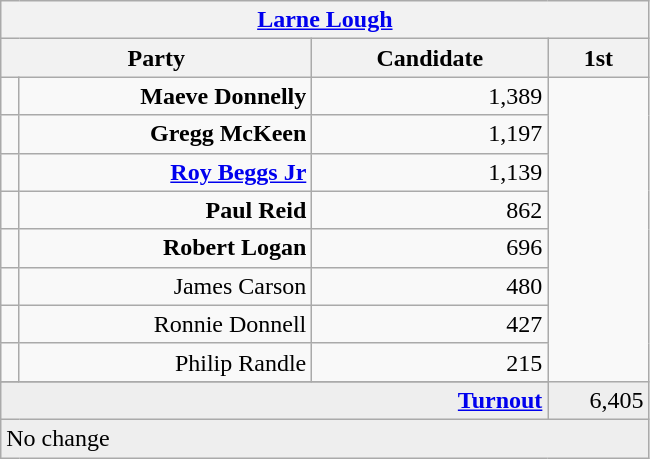<table class="wikitable">
<tr>
<th colspan="4" align="center"><a href='#'>Larne Lough</a></th>
</tr>
<tr>
<th colspan="2" align="center" width=200>Party</th>
<th width=150>Candidate</th>
<th width=60>1st </th>
</tr>
<tr>
<td></td>
<td align="right"><strong>Maeve Donnelly</strong></td>
<td align="right">1,389</td>
</tr>
<tr>
<td></td>
<td align="right"><strong>Gregg McKeen</strong></td>
<td align="right">1,197</td>
</tr>
<tr>
<td></td>
<td align="right"><strong><a href='#'>Roy Beggs Jr</a></strong></td>
<td align="right">1,139</td>
</tr>
<tr>
<td></td>
<td align="right"><strong>Paul Reid</strong></td>
<td align="right">862</td>
</tr>
<tr>
<td></td>
<td align="right"><strong>Robert Logan</strong></td>
<td align="right">696</td>
</tr>
<tr>
<td></td>
<td align="right">James Carson</td>
<td align="right">480</td>
</tr>
<tr>
<td></td>
<td align="right">Ronnie Donnell</td>
<td align="right">427</td>
</tr>
<tr>
<td></td>
<td align="right">Philip Randle</td>
<td align="right">215</td>
</tr>
<tr>
</tr>
<tr bgcolor="EEEEEE">
<td colspan=3 align="right"><strong><a href='#'>Turnout</a></strong></td>
<td align="right">6,405</td>
</tr>
<tr bgcolor="EEEEEE">
<td colspan=4 bgcolor="EEEEEE">No change</td>
</tr>
</table>
